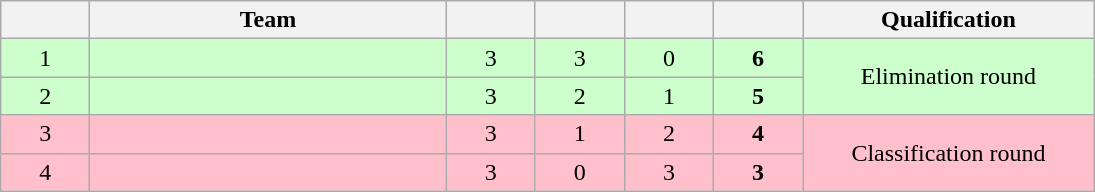<table class=wikitable style="text-align:center" width=730>
<tr>
<th width=5.5%></th>
<th width=22%>Team</th>
<th width=5.5%></th>
<th width=5.5%></th>
<th width=5.5%></th>
<th width=5.5%></th>
<th width=18%>Qualification</th>
</tr>
<tr bgcolor=ccffcc>
<td>1</td>
<td style="text-align:left"></td>
<td>3</td>
<td>3</td>
<td>0</td>
<td><strong>6</strong></td>
<td rowspan=2>Elimination round</td>
</tr>
<tr bgcolor=ccffcc>
<td>2</td>
<td style="text-align:left"></td>
<td>3</td>
<td>2</td>
<td>1</td>
<td><strong>5</strong></td>
</tr>
<tr bgcolor=pink>
<td>3</td>
<td style="text-align:left"></td>
<td>3</td>
<td>1</td>
<td>2</td>
<td><strong>4</strong></td>
<td rowspan=2>Classification round</td>
</tr>
<tr bgcolor=pink>
<td>4</td>
<td style="text-align:left"></td>
<td>3</td>
<td>0</td>
<td>3</td>
<td><strong>3</strong></td>
</tr>
</table>
